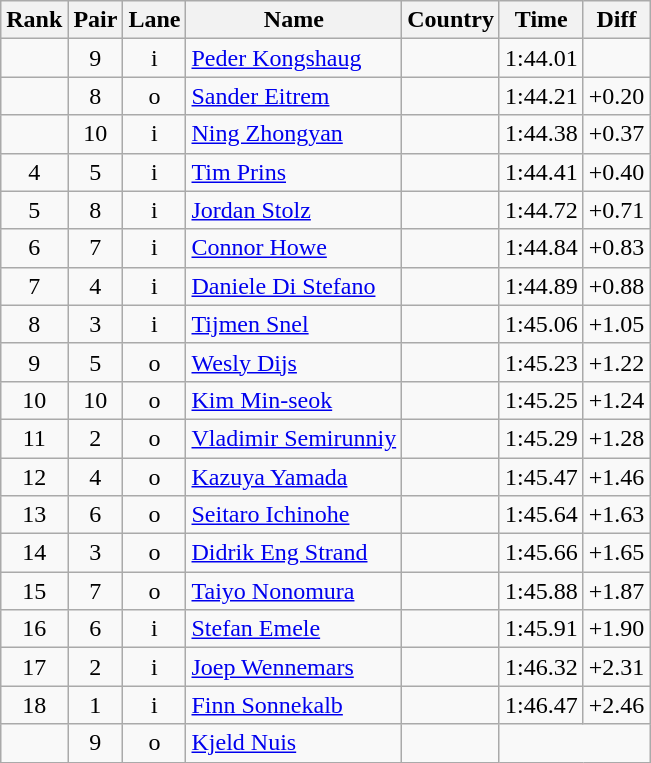<table class="wikitable sortable" style="text-align:center">
<tr>
<th>Rank</th>
<th>Pair</th>
<th>Lane</th>
<th>Name</th>
<th>Country</th>
<th>Time</th>
<th>Diff</th>
</tr>
<tr>
<td></td>
<td>9</td>
<td>i</td>
<td align=left><a href='#'>Peder Kongshaug</a></td>
<td align=left></td>
<td>1:44.01</td>
<td></td>
</tr>
<tr>
<td></td>
<td>8</td>
<td>o</td>
<td align=left><a href='#'>Sander Eitrem</a></td>
<td align=left></td>
<td>1:44.21</td>
<td>+0.20</td>
</tr>
<tr>
<td></td>
<td>10</td>
<td>i</td>
<td align=left><a href='#'>Ning Zhongyan</a></td>
<td align=left></td>
<td>1:44.38</td>
<td>+0.37</td>
</tr>
<tr>
<td>4</td>
<td>5</td>
<td>i</td>
<td align=left><a href='#'>Tim Prins</a></td>
<td align=left></td>
<td>1:44.41</td>
<td>+0.40</td>
</tr>
<tr>
<td>5</td>
<td>8</td>
<td>i</td>
<td align=left><a href='#'>Jordan Stolz</a></td>
<td align=left></td>
<td>1:44.72</td>
<td>+0.71</td>
</tr>
<tr>
<td>6</td>
<td>7</td>
<td>i</td>
<td align=left><a href='#'>Connor Howe</a></td>
<td align=left></td>
<td>1:44.84</td>
<td>+0.83</td>
</tr>
<tr>
<td>7</td>
<td>4</td>
<td>i</td>
<td align=left><a href='#'>Daniele Di Stefano</a></td>
<td align=left></td>
<td>1:44.89</td>
<td>+0.88</td>
</tr>
<tr>
<td>8</td>
<td>3</td>
<td>i</td>
<td align=left><a href='#'>Tijmen Snel</a></td>
<td align=left></td>
<td>1:45.06</td>
<td>+1.05</td>
</tr>
<tr>
<td>9</td>
<td>5</td>
<td>o</td>
<td align=left><a href='#'>Wesly Dijs</a></td>
<td align=left></td>
<td>1:45.23</td>
<td>+1.22</td>
</tr>
<tr>
<td>10</td>
<td>10</td>
<td>o</td>
<td align=left><a href='#'>Kim Min-seok</a></td>
<td align=left></td>
<td>1:45.25</td>
<td>+1.24</td>
</tr>
<tr>
<td>11</td>
<td>2</td>
<td>o</td>
<td align=left><a href='#'>Vladimir Semirunniy</a></td>
<td align=left></td>
<td>1:45.29</td>
<td>+1.28</td>
</tr>
<tr>
<td>12</td>
<td>4</td>
<td>o</td>
<td align=left><a href='#'>Kazuya Yamada</a></td>
<td align=left></td>
<td>1:45.47</td>
<td>+1.46</td>
</tr>
<tr>
<td>13</td>
<td>6</td>
<td>o</td>
<td align=left><a href='#'>Seitaro Ichinohe</a></td>
<td align=left></td>
<td>1:45.64</td>
<td>+1.63</td>
</tr>
<tr>
<td>14</td>
<td>3</td>
<td>o</td>
<td align=left><a href='#'>Didrik Eng Strand</a></td>
<td align=left></td>
<td>1:45.66</td>
<td>+1.65</td>
</tr>
<tr>
<td>15</td>
<td>7</td>
<td>o</td>
<td align=left><a href='#'>Taiyo Nonomura</a></td>
<td align=left></td>
<td>1:45.88</td>
<td>+1.87</td>
</tr>
<tr>
<td>16</td>
<td>6</td>
<td>i</td>
<td align=left><a href='#'>Stefan Emele</a></td>
<td align=left></td>
<td>1:45.91</td>
<td>+1.90</td>
</tr>
<tr>
<td>17</td>
<td>2</td>
<td>i</td>
<td align=left><a href='#'>Joep Wennemars</a></td>
<td align=left></td>
<td>1:46.32</td>
<td>+2.31</td>
</tr>
<tr>
<td>18</td>
<td>1</td>
<td>i</td>
<td align=left><a href='#'>Finn Sonnekalb</a></td>
<td align=left></td>
<td>1:46.47</td>
<td>+2.46</td>
</tr>
<tr>
<td></td>
<td>9</td>
<td>o</td>
<td align=left><a href='#'>Kjeld Nuis</a></td>
<td align=left></td>
<td colspan=2></td>
</tr>
</table>
